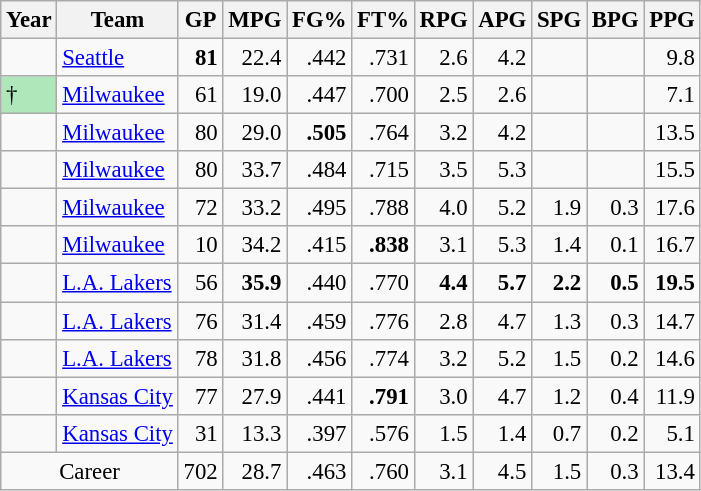<table class="wikitable sortable" style="font-size:95%; text-align:right;">
<tr>
<th>Year</th>
<th>Team</th>
<th>GP</th>
<th>MPG</th>
<th>FG%</th>
<th>FT%</th>
<th>RPG</th>
<th>APG</th>
<th>SPG</th>
<th>BPG</th>
<th>PPG</th>
</tr>
<tr>
<td style="text-align:left;"></td>
<td style="text-align:left;"><a href='#'>Seattle</a></td>
<td><strong>81</strong></td>
<td>22.4</td>
<td>.442</td>
<td>.731</td>
<td>2.6</td>
<td>4.2</td>
<td></td>
<td></td>
<td>9.8</td>
</tr>
<tr>
<td style="text-align:left;background:#afe6ba;">†</td>
<td style="text-align:left;"><a href='#'>Milwaukee</a></td>
<td>61</td>
<td>19.0</td>
<td>.447</td>
<td>.700</td>
<td>2.5</td>
<td>2.6</td>
<td></td>
<td></td>
<td>7.1</td>
</tr>
<tr>
<td style="text-align:left;"></td>
<td style="text-align:left;"><a href='#'>Milwaukee</a></td>
<td>80</td>
<td>29.0</td>
<td><strong>.505</strong></td>
<td>.764</td>
<td>3.2</td>
<td>4.2</td>
<td></td>
<td></td>
<td>13.5</td>
</tr>
<tr>
<td style="text-align:left;"></td>
<td style="text-align:left;"><a href='#'>Milwaukee</a></td>
<td>80</td>
<td>33.7</td>
<td>.484</td>
<td>.715</td>
<td>3.5</td>
<td>5.3</td>
<td></td>
<td></td>
<td>15.5</td>
</tr>
<tr>
<td style="text-align:left;"></td>
<td style="text-align:left;"><a href='#'>Milwaukee</a></td>
<td>72</td>
<td>33.2</td>
<td>.495</td>
<td>.788</td>
<td>4.0</td>
<td>5.2</td>
<td>1.9</td>
<td>0.3</td>
<td>17.6</td>
</tr>
<tr>
<td style="text-align:left;"></td>
<td style="text-align:left;"><a href='#'>Milwaukee</a></td>
<td>10</td>
<td>34.2</td>
<td>.415</td>
<td><strong>.838</strong></td>
<td>3.1</td>
<td>5.3</td>
<td>1.4</td>
<td>0.1</td>
<td>16.7</td>
</tr>
<tr>
<td style="text-align:left;"></td>
<td style="text-align:left;"><a href='#'>L.A. Lakers</a></td>
<td>56</td>
<td><strong>35.9</strong></td>
<td>.440</td>
<td>.770</td>
<td><strong>4.4</strong></td>
<td><strong>5.7</strong></td>
<td><strong>2.2</strong></td>
<td><strong>0.5</strong></td>
<td><strong>19.5</strong></td>
</tr>
<tr>
<td style="text-align:left;"></td>
<td style="text-align:left;"><a href='#'>L.A. Lakers</a></td>
<td>76</td>
<td>31.4</td>
<td>.459</td>
<td>.776</td>
<td>2.8</td>
<td>4.7</td>
<td>1.3</td>
<td>0.3</td>
<td>14.7</td>
</tr>
<tr>
<td style="text-align:left;"></td>
<td style="text-align:left;"><a href='#'>L.A. Lakers</a></td>
<td>78</td>
<td>31.8</td>
<td>.456</td>
<td>.774</td>
<td>3.2</td>
<td>5.2</td>
<td>1.5</td>
<td>0.2</td>
<td>14.6</td>
</tr>
<tr>
<td style="text-align:left;"></td>
<td style="text-align:left;"><a href='#'>Kansas City</a></td>
<td>77</td>
<td>27.9</td>
<td>.441</td>
<td><strong>.791</strong></td>
<td>3.0</td>
<td>4.7</td>
<td>1.2</td>
<td>0.4</td>
<td>11.9</td>
</tr>
<tr>
<td style="text-align:left;"></td>
<td style="text-align:left;"><a href='#'>Kansas City</a></td>
<td>31</td>
<td>13.3</td>
<td>.397</td>
<td>.576</td>
<td>1.5</td>
<td>1.4</td>
<td>0.7</td>
<td>0.2</td>
<td>5.1</td>
</tr>
<tr class="sortbottom">
<td style="text-align:center;" colspan=2>Career</td>
<td>702</td>
<td>28.7</td>
<td>.463</td>
<td>.760</td>
<td>3.1</td>
<td>4.5</td>
<td>1.5</td>
<td>0.3</td>
<td>13.4</td>
</tr>
</table>
